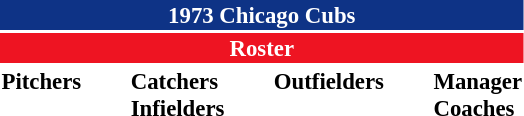<table class="toccolours" style="font-size: 95%;">
<tr>
<th colspan="10" style="background-color: #0e3386; color: white; text-align: center;">1973 Chicago Cubs</th>
</tr>
<tr>
<td colspan="10" style="background-color: #EE1422; color: white; text-align: center;"><strong>Roster</strong></td>
</tr>
<tr>
<td valign="top"><strong>Pitchers</strong><br>










</td>
<td width="25px"></td>
<td valign="top"><strong>Catchers</strong><br>


<strong>Infielders</strong>











</td>
<td width="25px"></td>
<td valign="top"><strong>Outfielders</strong><br>







</td>
<td width="25px"></td>
<td valign="top"><strong>Manager</strong><br>
<strong>Coaches</strong>




</td>
</tr>
<tr>
</tr>
</table>
